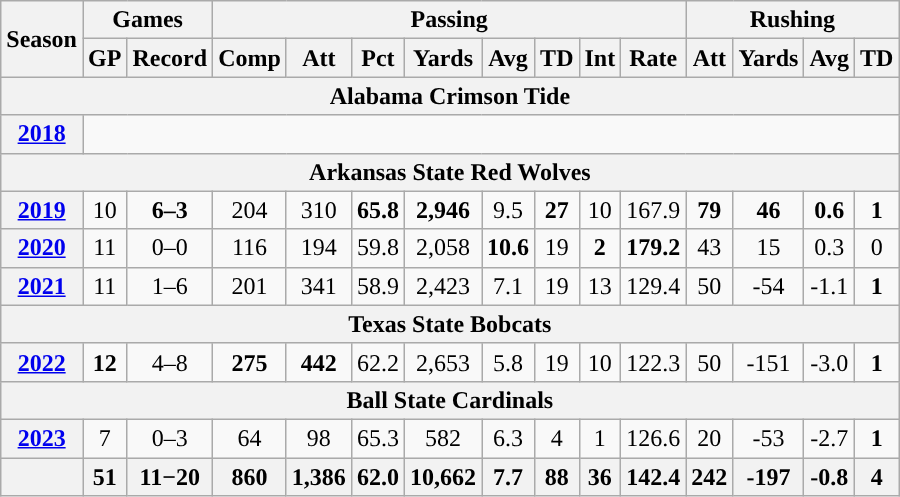<table class="wikitable" style="text-align:center;">
<tr>
<th rowspan="2">Season</th>
<th colspan="2">Games</th>
<th colspan="8">Passing</th>
<th colspan="4">Rushing</th>
</tr>
<tr>
<th>GP</th>
<th>Record</th>
<th>Comp</th>
<th>Att</th>
<th>Pct</th>
<th>Yards</th>
<th>Avg</th>
<th>TD</th>
<th>Int</th>
<th>Rate</th>
<th>Att</th>
<th>Yards</th>
<th>Avg</th>
<th>TD</th>
</tr>
<tr>
<th colspan="16">Alabama Crimson Tide</th>
</tr>
<tr>
<th><a href='#'>2018</a></th>
<td colspan="15"></td>
</tr>
<tr>
<th colspan="16">Arkansas State Red Wolves</th>
</tr>
<tr>
<th><a href='#'>2019</a></th>
<td>10</td>
<td><strong>6–3</strong></td>
<td>204</td>
<td>310</td>
<td><strong>65.8</strong></td>
<td><strong>2,946</strong></td>
<td>9.5</td>
<td><strong>27</strong></td>
<td>10</td>
<td>167.9</td>
<td><strong>79</strong></td>
<td><strong>46</strong></td>
<td><strong>0.6</strong></td>
<td><strong>1</strong></td>
</tr>
<tr>
<th><a href='#'>2020</a></th>
<td>11</td>
<td>0–0</td>
<td>116</td>
<td>194</td>
<td>59.8</td>
<td>2,058</td>
<td><strong>10.6</strong></td>
<td>19</td>
<td><strong>2</strong></td>
<td><strong>179.2</strong></td>
<td>43</td>
<td>15</td>
<td>0.3</td>
<td>0</td>
</tr>
<tr>
<th><a href='#'>2021</a></th>
<td>11</td>
<td>1–6</td>
<td>201</td>
<td>341</td>
<td>58.9</td>
<td>2,423</td>
<td>7.1</td>
<td>19</td>
<td>13</td>
<td>129.4</td>
<td>50</td>
<td>-54</td>
<td>-1.1</td>
<td><strong>1</strong></td>
</tr>
<tr>
<th colspan="16">Texas State Bobcats</th>
</tr>
<tr>
<th><a href='#'>2022</a></th>
<td><strong>12</strong></td>
<td>4–8</td>
<td><strong>275</strong></td>
<td><strong>442</strong></td>
<td>62.2</td>
<td>2,653</td>
<td>5.8</td>
<td>19</td>
<td>10</td>
<td>122.3</td>
<td>50</td>
<td>-151</td>
<td>-3.0</td>
<td><strong>1</strong></td>
</tr>
<tr>
<th colspan="16">Ball State Cardinals</th>
</tr>
<tr>
<th><a href='#'>2023</a></th>
<td>7</td>
<td>0–3</td>
<td>64</td>
<td>98</td>
<td>65.3</td>
<td>582</td>
<td>6.3</td>
<td>4</td>
<td>1</td>
<td>126.6</td>
<td>20</td>
<td>-53</td>
<td>-2.7</td>
<td><strong>1</strong></td>
</tr>
<tr>
<th></th>
<th>51</th>
<th>11−20</th>
<th>860</th>
<th>1,386</th>
<th>62.0</th>
<th>10,662</th>
<th>7.7</th>
<th>88</th>
<th>36</th>
<th>142.4</th>
<th>242</th>
<th>-197</th>
<th>-0.8</th>
<th>4</th>
</tr>
</table>
